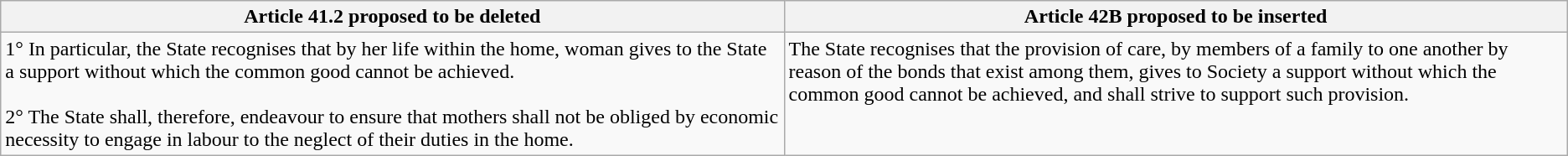<table class=wikitable>
<tr>
<th width=50%>Article 41.2 proposed to be deleted</th>
<th width=50%>Article 42B proposed to be inserted</th>
</tr>
<tr>
<td style="vertical-align:top">1° In particular, the State recognises that by her life within the home, woman gives to the State a support without which the common good cannot be achieved.<br><br>
2° The State shall, therefore, endeavour to ensure that mothers shall not be obliged by economic necessity to engage in labour to the neglect of their duties in the home.</td>
<td style="vertical-align:top">The State recognises that the provision of care, by members of a family to one another by reason of the bonds that exist among them, gives to Society a support without which the common good cannot be achieved, and shall strive to support such provision.</td>
</tr>
</table>
